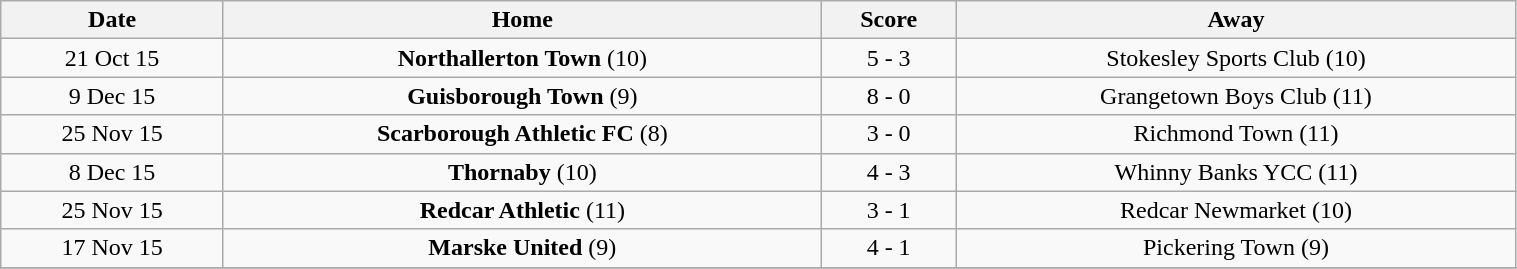<table class="wikitable " style="text-align:center; width:80%;">
<tr>
<th>Date</th>
<th>Home</th>
<th>Score</th>
<th>Away</th>
</tr>
<tr>
<td>21 Oct 15</td>
<td><strong>Northallerton Town</strong> (10)</td>
<td>5 - 3</td>
<td>Stokesley Sports Club (10)</td>
</tr>
<tr>
<td>9 Dec 15</td>
<td><strong>Guisborough Town</strong> (9)</td>
<td>8 - 0</td>
<td>Grangetown Boys Club (11)</td>
</tr>
<tr>
<td>25 Nov 15</td>
<td><strong>Scarborough Athletic FC</strong> (8)</td>
<td>3 - 0</td>
<td>Richmond Town (11)</td>
</tr>
<tr>
<td>8 Dec 15</td>
<td><strong>Thornaby</strong> (10)</td>
<td>4 - 3</td>
<td>Whinny Banks YCC (11)</td>
</tr>
<tr>
<td>25 Nov 15</td>
<td><strong>Redcar Athletic</strong> (11)</td>
<td>3 - 1</td>
<td>Redcar Newmarket (10)</td>
</tr>
<tr>
<td>17 Nov 15</td>
<td><strong>Marske United</strong> (9)</td>
<td>4 - 1</td>
<td>Pickering Town (9)</td>
</tr>
<tr>
</tr>
</table>
